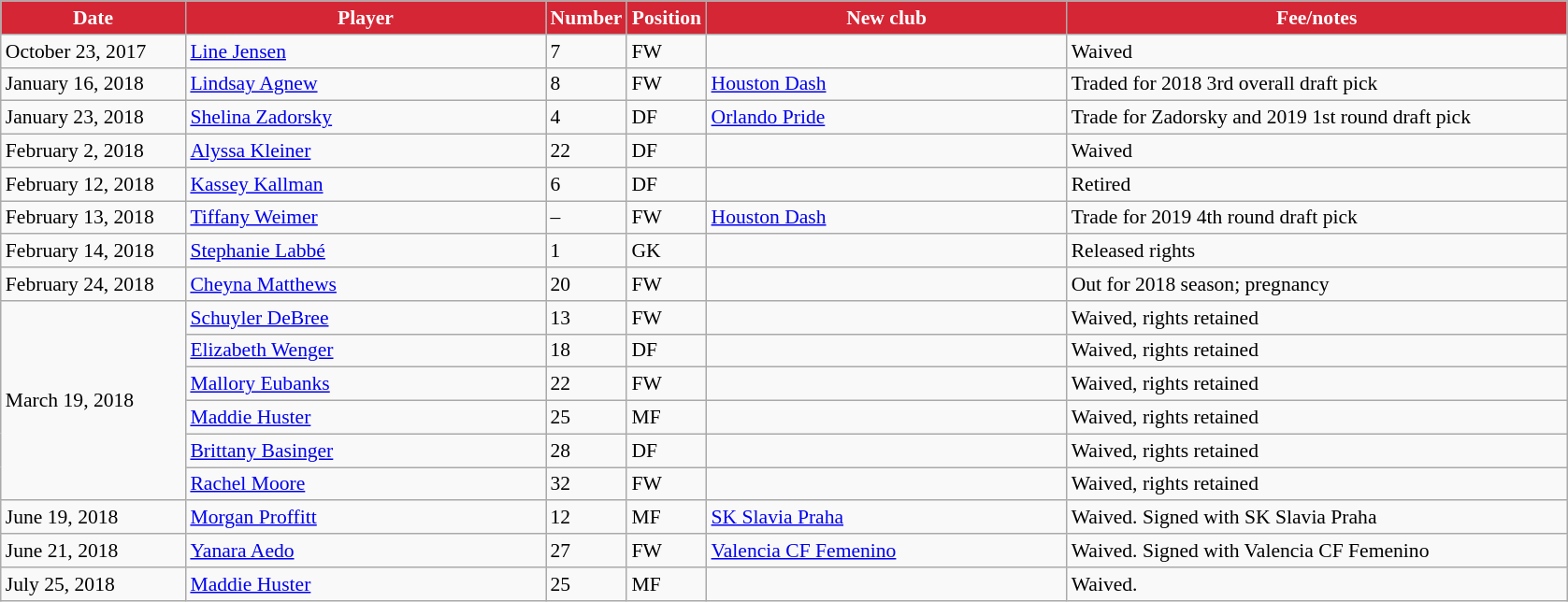<table class="wikitable" style="text-align:left; font-size:90%;">
<tr>
<th style="color:white; background:#D52635; width:125px;">Date</th>
<th style="color:white; background:#D52635; width:250px;">Player</th>
<th style="color:white; background:#D52635; width:50px;">Number</th>
<th style="color:white; background:#D52635; width:50px;">Position</th>
<th style="color:white; background:#D52635; width:250px;">New club</th>
<th style="color:white; background:#D52635; width:350px;">Fee/notes</th>
</tr>
<tr>
<td>October 23, 2017</td>
<td> <a href='#'>Line Jensen</a></td>
<td>7</td>
<td>FW</td>
<td></td>
<td>Waived</td>
</tr>
<tr>
<td>January 16, 2018</td>
<td> <a href='#'>Lindsay Agnew</a></td>
<td>8</td>
<td>FW</td>
<td> <a href='#'>Houston Dash</a></td>
<td>Traded for 2018 3rd overall draft pick</td>
</tr>
<tr>
<td>January 23, 2018</td>
<td> <a href='#'>Shelina Zadorsky</a></td>
<td>4</td>
<td>DF</td>
<td> <a href='#'>Orlando Pride</a></td>
<td>Trade for Zadorsky and 2019 1st round draft pick</td>
</tr>
<tr>
<td>February 2, 2018</td>
<td> <a href='#'>Alyssa Kleiner</a></td>
<td>22</td>
<td>DF</td>
<td></td>
<td>Waived</td>
</tr>
<tr>
<td>February 12, 2018</td>
<td> <a href='#'>Kassey Kallman</a></td>
<td>6</td>
<td>DF</td>
<td></td>
<td>Retired</td>
</tr>
<tr>
<td>February 13, 2018</td>
<td> <a href='#'>Tiffany Weimer</a></td>
<td>–</td>
<td>FW</td>
<td> <a href='#'>Houston Dash</a></td>
<td>Trade for 2019 4th round draft pick</td>
</tr>
<tr>
<td>February 14, 2018</td>
<td> <a href='#'>Stephanie Labbé</a></td>
<td>1</td>
<td>GK</td>
<td></td>
<td>Released rights</td>
</tr>
<tr>
<td>February 24, 2018</td>
<td> <a href='#'>Cheyna Matthews</a></td>
<td>20</td>
<td>FW</td>
<td></td>
<td>Out for 2018 season; pregnancy</td>
</tr>
<tr>
<td rowspan=6>March 19, 2018</td>
<td> <a href='#'>Schuyler DeBree</a></td>
<td>13</td>
<td>FW</td>
<td></td>
<td>Waived, rights retained</td>
</tr>
<tr>
<td> <a href='#'>Elizabeth Wenger</a></td>
<td>18</td>
<td>DF</td>
<td></td>
<td>Waived, rights retained</td>
</tr>
<tr>
<td> <a href='#'>Mallory Eubanks</a></td>
<td>22</td>
<td>FW</td>
<td></td>
<td>Waived, rights retained</td>
</tr>
<tr>
<td> <a href='#'>Maddie Huster</a></td>
<td>25</td>
<td>MF</td>
<td></td>
<td>Waived, rights retained</td>
</tr>
<tr>
<td> <a href='#'>Brittany Basinger</a></td>
<td>28</td>
<td>DF</td>
<td></td>
<td>Waived, rights retained</td>
</tr>
<tr>
<td> <a href='#'>Rachel Moore</a></td>
<td>32</td>
<td>FW</td>
<td></td>
<td>Waived, rights retained</td>
</tr>
<tr>
<td>June 19, 2018</td>
<td> <a href='#'>Morgan Proffitt</a></td>
<td>12</td>
<td>MF</td>
<td> <a href='#'>SK Slavia Praha</a></td>
<td>Waived. Signed with SK Slavia Praha</td>
</tr>
<tr>
<td>June 21, 2018</td>
<td> <a href='#'>Yanara Aedo</a></td>
<td>27</td>
<td>FW</td>
<td> <a href='#'>Valencia CF Femenino</a></td>
<td>Waived. Signed with Valencia CF Femenino</td>
</tr>
<tr>
<td>July 25, 2018</td>
<td> <a href='#'>Maddie Huster</a></td>
<td>25</td>
<td>MF</td>
<td></td>
<td>Waived.</td>
</tr>
</table>
